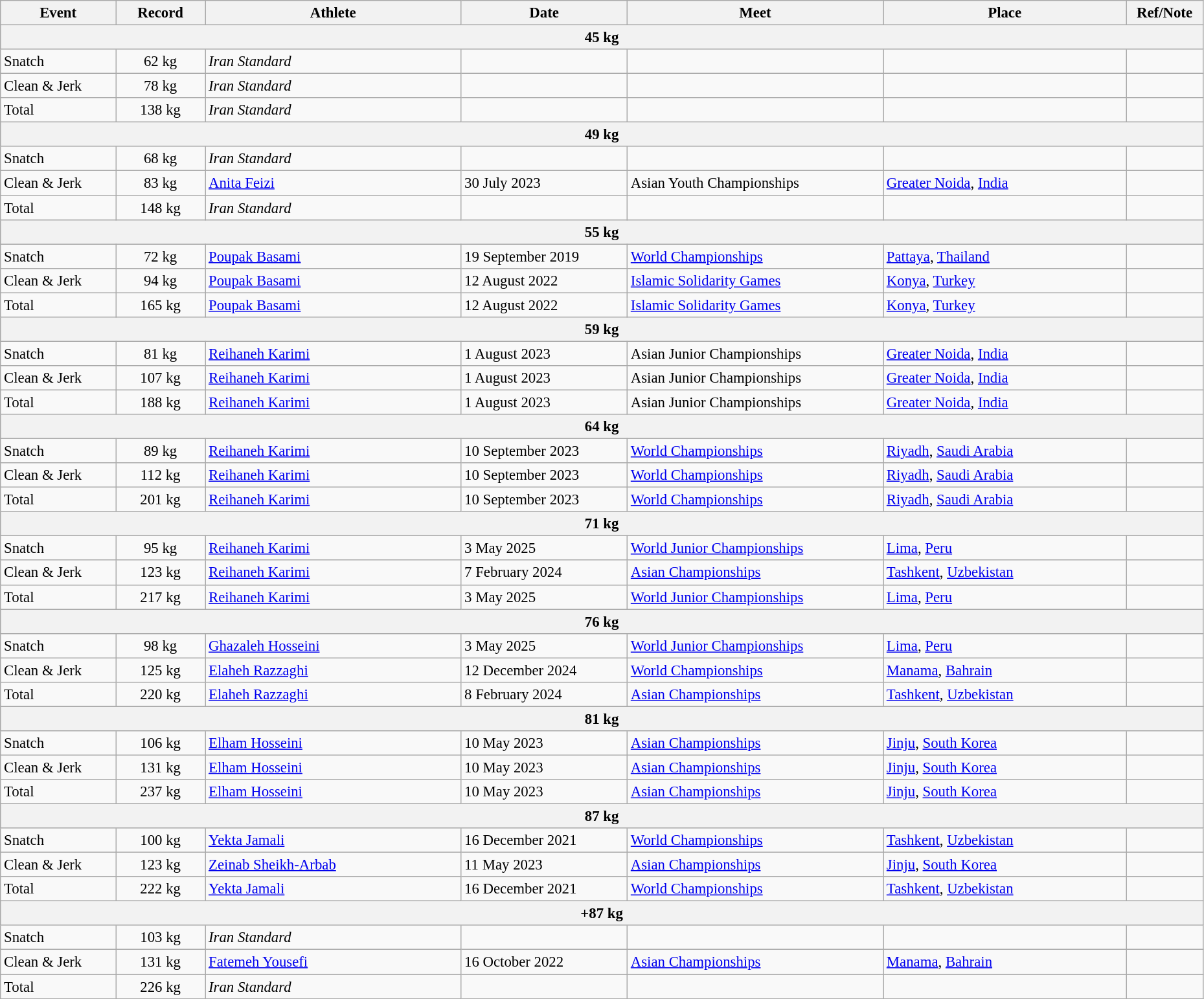<table class="wikitable" style="font-size:95%; width: 98%;">
<tr>
<th width=9%>Event</th>
<th width=7%>Record</th>
<th width=20%>Athlete</th>
<th width=13%>Date</th>
<th width=20%>Meet</th>
<th width=19%>Place</th>
<th width=6%>Ref/Note</th>
</tr>
<tr bgcolor="#DDDDDD">
<th colspan="7">45 kg</th>
</tr>
<tr>
<td>Snatch</td>
<td align="center">62 kg</td>
<td><em>Iran Standard</em></td>
<td></td>
<td></td>
<td></td>
<td></td>
</tr>
<tr>
<td>Clean & Jerk</td>
<td align="center">78 kg</td>
<td><em>Iran Standard</em></td>
<td></td>
<td></td>
<td></td>
<td></td>
</tr>
<tr>
<td>Total</td>
<td align="center">138 kg</td>
<td><em>Iran Standard</em></td>
<td></td>
<td></td>
<td></td>
<td></td>
</tr>
<tr bgcolor="#DDDDDD">
<th colspan="7">49 kg</th>
</tr>
<tr>
<td>Snatch</td>
<td align="center">68 kg</td>
<td><em>Iran Standard</em></td>
<td></td>
<td></td>
<td></td>
<td></td>
</tr>
<tr>
<td>Clean & Jerk</td>
<td align="center">83 kg</td>
<td><a href='#'>Anita Feizi</a></td>
<td>30 July 2023</td>
<td>Asian Youth Championships</td>
<td> <a href='#'>Greater Noida</a>, <a href='#'>India</a></td>
<td></td>
</tr>
<tr>
<td>Total</td>
<td align="center">148 kg</td>
<td><em>Iran Standard</em></td>
<td></td>
<td></td>
<td></td>
<td></td>
</tr>
<tr bgcolor="#DDDDDD">
<th colspan="7">55 kg</th>
</tr>
<tr>
<td>Snatch</td>
<td align="center">72 kg</td>
<td><a href='#'>Poupak Basami</a></td>
<td>19 September 2019</td>
<td><a href='#'>World Championships</a></td>
<td> <a href='#'>Pattaya</a>, <a href='#'>Thailand</a></td>
<td></td>
</tr>
<tr>
<td>Clean & Jerk</td>
<td align="center">94 kg</td>
<td><a href='#'>Poupak Basami</a></td>
<td>12 August 2022</td>
<td><a href='#'>Islamic Solidarity Games</a></td>
<td> <a href='#'>Konya</a>, <a href='#'>Turkey</a></td>
<td></td>
</tr>
<tr>
<td>Total</td>
<td align="center">165 kg</td>
<td><a href='#'>Poupak Basami</a></td>
<td>12 August 2022</td>
<td><a href='#'>Islamic Solidarity Games</a></td>
<td> <a href='#'>Konya</a>, <a href='#'>Turkey</a></td>
<td></td>
</tr>
<tr bgcolor="#DDDDDD">
<th colspan="7">59 kg</th>
</tr>
<tr>
<td>Snatch</td>
<td align="center">81 kg</td>
<td><a href='#'>Reihaneh Karimi</a></td>
<td>1 August 2023</td>
<td>Asian Junior Championships</td>
<td> <a href='#'>Greater Noida</a>, <a href='#'>India</a></td>
<td></td>
</tr>
<tr>
<td>Clean & Jerk</td>
<td align="center">107 kg</td>
<td><a href='#'>Reihaneh Karimi</a></td>
<td>1 August 2023</td>
<td>Asian Junior Championships</td>
<td> <a href='#'>Greater Noida</a>, <a href='#'>India</a></td>
<td></td>
</tr>
<tr>
<td>Total</td>
<td align="center">188 kg</td>
<td><a href='#'>Reihaneh Karimi</a></td>
<td>1 August 2023</td>
<td>Asian Junior Championships</td>
<td> <a href='#'>Greater Noida</a>, <a href='#'>India</a></td>
<td></td>
</tr>
<tr bgcolor="#DDDDDD">
<th colspan="7">64 kg</th>
</tr>
<tr>
<td>Snatch</td>
<td align="center">89 kg</td>
<td><a href='#'>Reihaneh Karimi</a></td>
<td>10 September 2023</td>
<td><a href='#'>World Championships</a></td>
<td> <a href='#'>Riyadh</a>, <a href='#'>Saudi Arabia</a></td>
<td></td>
</tr>
<tr>
<td>Clean & Jerk</td>
<td align="center">112 kg</td>
<td><a href='#'>Reihaneh Karimi</a></td>
<td>10 September 2023</td>
<td><a href='#'>World Championships</a></td>
<td> <a href='#'>Riyadh</a>, <a href='#'>Saudi Arabia</a></td>
<td></td>
</tr>
<tr>
<td>Total</td>
<td align="center">201 kg</td>
<td><a href='#'>Reihaneh Karimi</a></td>
<td>10 September 2023</td>
<td><a href='#'>World Championships</a></td>
<td> <a href='#'>Riyadh</a>, <a href='#'>Saudi Arabia</a></td>
<td></td>
</tr>
<tr bgcolor="#DDDDDD">
<th colspan="7">71 kg</th>
</tr>
<tr>
<td>Snatch</td>
<td align="center">95 kg</td>
<td><a href='#'>Reihaneh Karimi</a></td>
<td>3 May 2025</td>
<td><a href='#'>World Junior Championships</a></td>
<td> <a href='#'>Lima</a>, <a href='#'>Peru</a></td>
<td></td>
</tr>
<tr>
<td>Clean & Jerk</td>
<td align="center">123 kg</td>
<td><a href='#'>Reihaneh Karimi</a></td>
<td>7 February 2024</td>
<td><a href='#'>Asian Championships</a></td>
<td> <a href='#'>Tashkent</a>, <a href='#'>Uzbekistan</a></td>
<td></td>
</tr>
<tr>
<td>Total</td>
<td align="center">217 kg</td>
<td><a href='#'>Reihaneh Karimi</a></td>
<td>3 May 2025</td>
<td><a href='#'>World Junior Championships</a></td>
<td> <a href='#'>Lima</a>, <a href='#'>Peru</a></td>
<td></td>
</tr>
<tr bgcolor="#DDDDDD">
<th colspan="7">76 kg</th>
</tr>
<tr>
<td>Snatch</td>
<td align="center">98 kg</td>
<td><a href='#'>Ghazaleh Hosseini</a></td>
<td>3 May 2025</td>
<td><a href='#'>World Junior Championships</a></td>
<td> <a href='#'>Lima</a>, <a href='#'>Peru</a></td>
<td></td>
</tr>
<tr>
<td>Clean & Jerk</td>
<td align="center">125 kg</td>
<td><a href='#'>Elaheh Razzaghi</a></td>
<td>12 December 2024</td>
<td><a href='#'>World Championships</a></td>
<td> <a href='#'>Manama</a>, <a href='#'>Bahrain</a></td>
<td></td>
</tr>
<tr>
<td>Total</td>
<td align="center">220 kg</td>
<td><a href='#'>Elaheh Razzaghi</a></td>
<td>8 February 2024</td>
<td><a href='#'>Asian Championships</a></td>
<td> <a href='#'>Tashkent</a>, <a href='#'>Uzbekistan</a></td>
<td></td>
</tr>
<tr>
</tr>
<tr bgcolor="#DDDDDD">
<th colspan="7">81 kg</th>
</tr>
<tr>
<td>Snatch</td>
<td align="center">106 kg</td>
<td><a href='#'>Elham Hosseini</a></td>
<td>10 May 2023</td>
<td><a href='#'>Asian Championships</a></td>
<td> <a href='#'>Jinju</a>, <a href='#'>South Korea</a></td>
<td></td>
</tr>
<tr>
<td>Clean & Jerk</td>
<td align="center">131 kg</td>
<td><a href='#'>Elham Hosseini</a></td>
<td>10 May 2023</td>
<td><a href='#'>Asian Championships</a></td>
<td> <a href='#'>Jinju</a>, <a href='#'>South Korea</a></td>
<td></td>
</tr>
<tr>
<td>Total</td>
<td align="center">237 kg</td>
<td><a href='#'>Elham Hosseini</a></td>
<td>10 May 2023</td>
<td><a href='#'>Asian Championships</a></td>
<td> <a href='#'>Jinju</a>, <a href='#'>South Korea</a></td>
<td></td>
</tr>
<tr bgcolor="#DDDDDD">
<th colspan="7">87 kg</th>
</tr>
<tr>
<td>Snatch</td>
<td align="center">100 kg</td>
<td><a href='#'>Yekta Jamali</a></td>
<td>16 December 2021</td>
<td><a href='#'>World Championships</a></td>
<td> <a href='#'>Tashkent</a>, <a href='#'>Uzbekistan</a></td>
<td></td>
</tr>
<tr>
<td>Clean & Jerk</td>
<td align="center">123 kg</td>
<td><a href='#'>Zeinab Sheikh-Arbab</a></td>
<td>11 May 2023</td>
<td><a href='#'>Asian Championships</a></td>
<td> <a href='#'>Jinju</a>, <a href='#'>South Korea</a></td>
<td></td>
</tr>
<tr>
<td>Total</td>
<td align="center">222 kg</td>
<td><a href='#'>Yekta Jamali</a></td>
<td>16 December 2021</td>
<td><a href='#'>World Championships</a></td>
<td> <a href='#'>Tashkent</a>, <a href='#'>Uzbekistan</a></td>
<td></td>
</tr>
<tr bgcolor="#DDDDDD">
<th colspan="7">+87 kg</th>
</tr>
<tr>
<td>Snatch</td>
<td align="center">103 kg</td>
<td><em>Iran Standard</em></td>
<td></td>
<td></td>
<td></td>
<td></td>
</tr>
<tr>
<td>Clean & Jerk</td>
<td align="center">131 kg</td>
<td><a href='#'>Fatemeh Yousefi</a></td>
<td>16 October 2022</td>
<td><a href='#'>Asian Championships</a></td>
<td> <a href='#'>Manama</a>, <a href='#'>Bahrain</a></td>
<td></td>
</tr>
<tr>
<td>Total</td>
<td align="center">226 kg</td>
<td><em>Iran Standard</em></td>
<td></td>
<td></td>
<td></td>
<td></td>
</tr>
</table>
